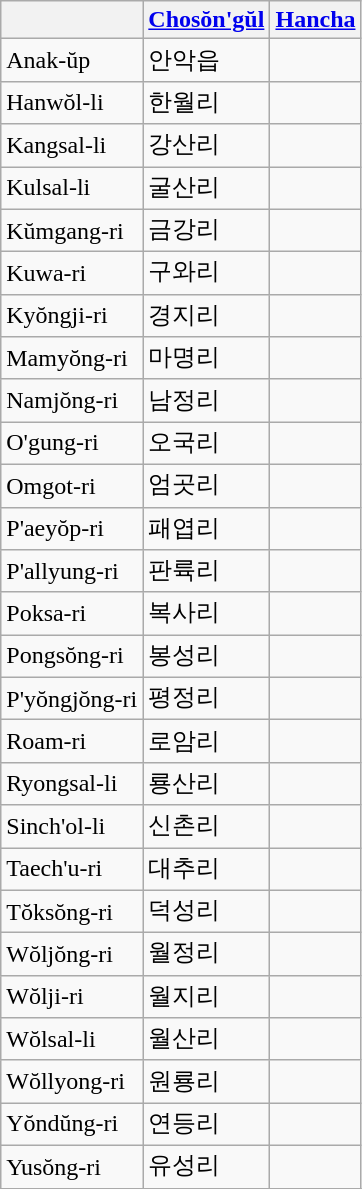<table class="wikitable">
<tr>
<th></th>
<th><a href='#'>Chosŏn'gŭl</a></th>
<th><a href='#'>Hancha</a></th>
</tr>
<tr>
<td>Anak-ŭp</td>
<td>안악읍</td>
<td></td>
</tr>
<tr>
<td>Hanwŏl-li</td>
<td>한월리</td>
<td></td>
</tr>
<tr>
<td>Kangsal-li</td>
<td>강산리</td>
<td></td>
</tr>
<tr>
<td>Kulsal-li</td>
<td>굴산리</td>
<td></td>
</tr>
<tr>
<td>Kŭmgang-ri</td>
<td>금강리</td>
<td></td>
</tr>
<tr>
<td>Kuwa-ri</td>
<td>구와리</td>
<td></td>
</tr>
<tr>
<td>Kyŏngji-ri</td>
<td>경지리</td>
<td></td>
</tr>
<tr>
<td>Mamyŏng-ri</td>
<td>마명리</td>
<td></td>
</tr>
<tr>
<td>Namjŏng-ri</td>
<td>남정리</td>
<td></td>
</tr>
<tr>
<td>O'gung-ri</td>
<td>오국리</td>
<td></td>
</tr>
<tr>
<td>Omgot-ri</td>
<td>엄곳리</td>
<td></td>
</tr>
<tr>
<td>P'aeyŏp-ri</td>
<td>패엽리</td>
<td></td>
</tr>
<tr>
<td>P'allyung-ri</td>
<td>판륙리</td>
<td></td>
</tr>
<tr>
<td>Poksa-ri</td>
<td>복사리</td>
<td></td>
</tr>
<tr>
<td>Pongsŏng-ri</td>
<td>봉성리</td>
<td></td>
</tr>
<tr>
<td>P'yŏngjŏng-ri</td>
<td>평정리</td>
<td></td>
</tr>
<tr>
<td>Roam-ri</td>
<td>로암리</td>
<td></td>
</tr>
<tr>
<td>Ryongsal-li</td>
<td>룡산리</td>
<td></td>
</tr>
<tr>
<td>Sinch'ol-li</td>
<td>신촌리</td>
<td></td>
</tr>
<tr>
<td>Taech'u-ri</td>
<td>대추리</td>
<td></td>
</tr>
<tr>
<td>Tŏksŏng-ri</td>
<td>덕성리</td>
<td></td>
</tr>
<tr>
<td>Wŏljŏng-ri</td>
<td>월정리</td>
<td></td>
</tr>
<tr>
<td>Wŏlji-ri</td>
<td>월지리</td>
<td></td>
</tr>
<tr>
<td>Wŏlsal-li</td>
<td>월산리</td>
<td></td>
</tr>
<tr>
<td>Wŏllyong-ri</td>
<td>원룡리</td>
<td></td>
</tr>
<tr>
<td>Yŏndŭng-ri</td>
<td>연등리</td>
<td></td>
</tr>
<tr>
<td>Yusŏng-ri</td>
<td>유성리</td>
<td></td>
</tr>
<tr>
</tr>
</table>
